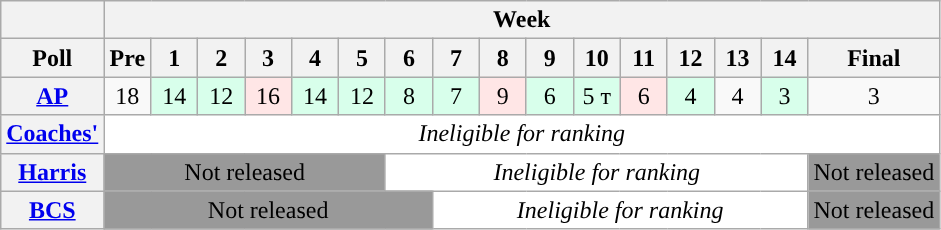<table class="wikitable" style="white-space:nowrap;">
<tr>
<th></th>
<th colspan="16">Week</th>
</tr>
<tr>
<th>Poll</th>
<th ! rowspan="1" style="width:5%;">Pre</th>
<th rowspan="1" style="width:5%;">1</th>
<th rowspan="1" style="width:5%;">2</th>
<th rowspan="1" style="width:5%;">3</th>
<th rowspan="1" style="width:5%;">4</th>
<th rowspan="1" style="width:5%;">5</th>
<th rowspan="1" style="width:5%;">6</th>
<th rowspan="1" style="width:5%;">7</th>
<th rowspan="1" style="width:5%;">8</th>
<th rowspan="1" style="width:5%;">9</th>
<th rowspan="1" style="width:5%;">10</th>
<th rowspan="1" style="width:5%;">11</th>
<th rowspan="1" style="width:5%;">12</th>
<th rowspan="1" style="width:5%;">13</th>
<th rowspan="1" style="width:5%;">14</th>
<th>Final</th>
</tr>
<tr style="text-align:center;">
<th><a href='#'>AP</a></th>
<td style="background:">18</td>
<td style="background:#d8ffeb;">14</td>
<td style="background:#d8ffeb;">12</td>
<td style="background:#ffe6e6;">16</td>
<td style="background:#d8ffeb;">14</td>
<td style="background:#d8ffeb;">12</td>
<td style="background:#d8ffeb;">8</td>
<td style="background:#d8ffeb;">7</td>
<td style="background:#ffe6e6;">9</td>
<td style="background:#d8ffeb;">6</td>
<td style="background:#d8ffeb;">5 т</td>
<td style="background:#ffe6e6;">6</td>
<td style="background:#d8ffeb;">4</td>
<td style="background:">4</td>
<td style="background:#d8ffeb;">3</td>
<td style="background:">3</td>
</tr>
<tr style="text-align:center;">
<th><a href='#'>Coaches'</a></th>
<td colspan="16" style="background:#FFF;"><em>Ineligible for ranking</em></td>
</tr>
<tr style="text-align:center;">
<th><a href='#'>Harris</a></th>
<td colspan="6" style="background:#999999;">Not released</td>
<td colspan="9" style="background:#FFF;"><em>Ineligible for ranking</em></td>
<td style="background:#999999">Not released</td>
</tr>
<tr style="text-align:center;">
<th><a href='#'>BCS</a></th>
<td colspan="7" style="background:#999999;">Not released</td>
<td colspan="8" style="background:#FFF;"><em>Ineligible for ranking</em></td>
<td style="background:#999999">Not released</td>
</tr>
</table>
